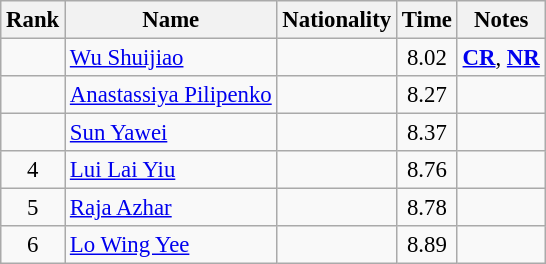<table class="wikitable sortable" style="text-align:center;font-size:95%">
<tr>
<th>Rank</th>
<th>Name</th>
<th>Nationality</th>
<th>Time</th>
<th>Notes</th>
</tr>
<tr>
<td></td>
<td align=left><a href='#'>Wu Shuijiao</a></td>
<td align=left></td>
<td>8.02</td>
<td><strong><a href='#'>CR</a></strong>, <strong><a href='#'>NR</a></strong></td>
</tr>
<tr>
<td></td>
<td align=left><a href='#'>Anastassiya Pilipenko</a></td>
<td align=left></td>
<td>8.27</td>
<td></td>
</tr>
<tr>
<td></td>
<td align=left><a href='#'>Sun Yawei</a></td>
<td align=left></td>
<td>8.37</td>
<td></td>
</tr>
<tr>
<td>4</td>
<td align=left><a href='#'>Lui Lai Yiu</a></td>
<td align=left></td>
<td>8.76</td>
<td></td>
</tr>
<tr>
<td>5</td>
<td align=left><a href='#'>Raja Azhar</a></td>
<td align=left></td>
<td>8.78</td>
<td></td>
</tr>
<tr>
<td>6</td>
<td align=left><a href='#'>Lo Wing Yee</a></td>
<td align=left></td>
<td>8.89</td>
<td></td>
</tr>
</table>
